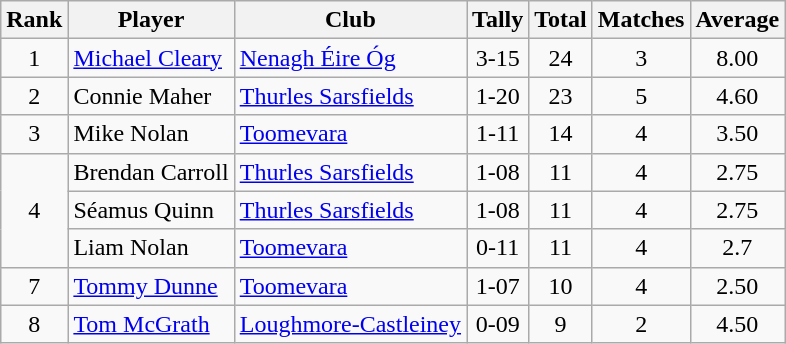<table class="wikitable">
<tr>
<th>Rank</th>
<th>Player</th>
<th>Club</th>
<th>Tally</th>
<th>Total</th>
<th>Matches</th>
<th>Average</th>
</tr>
<tr>
<td rowspan="1" style="text-align:center;">1</td>
<td><a href='#'>Michael Cleary</a></td>
<td><a href='#'>Nenagh Éire Óg</a></td>
<td align=center>3-15</td>
<td align=center>24</td>
<td align=center>3</td>
<td align=center>8.00</td>
</tr>
<tr>
<td rowspan="1" style="text-align:center;">2</td>
<td>Connie Maher</td>
<td><a href='#'>Thurles Sarsfields</a></td>
<td align=center>1-20</td>
<td align=center>23</td>
<td align=center>5</td>
<td align=center>4.60</td>
</tr>
<tr>
<td rowspan="1" style="text-align:center;">3</td>
<td>Mike Nolan</td>
<td><a href='#'>Toomevara</a></td>
<td align=center>1-11</td>
<td align=center>14</td>
<td align=center>4</td>
<td align=center>3.50</td>
</tr>
<tr>
<td rowspan="3" style="text-align:center;">4</td>
<td>Brendan Carroll</td>
<td><a href='#'>Thurles Sarsfields</a></td>
<td align=center>1-08</td>
<td align=center>11</td>
<td align=center>4</td>
<td align=center>2.75</td>
</tr>
<tr>
<td>Séamus Quinn</td>
<td><a href='#'>Thurles Sarsfields</a></td>
<td align=center>1-08</td>
<td align=center>11</td>
<td align=center>4</td>
<td align=center>2.75</td>
</tr>
<tr>
<td>Liam Nolan</td>
<td><a href='#'>Toomevara</a></td>
<td align=center>0-11</td>
<td align=center>11</td>
<td align=center>4</td>
<td align=center>2.7</td>
</tr>
<tr>
<td rowspan="1" style="text-align:center;">7</td>
<td><a href='#'>Tommy Dunne</a></td>
<td><a href='#'>Toomevara</a></td>
<td align=center>1-07</td>
<td align=center>10</td>
<td align=center>4</td>
<td align=center>2.50</td>
</tr>
<tr>
<td rowspan="1" style="text-align:center;">8</td>
<td><a href='#'>Tom McGrath</a></td>
<td><a href='#'>Loughmore-Castleiney</a></td>
<td align=center>0-09</td>
<td align=center>9</td>
<td align=center>2</td>
<td align=center>4.50</td>
</tr>
</table>
